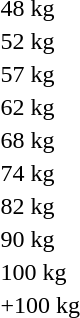<table>
<tr>
<td>48 kg</td>
<td></td>
<td></td>
<td></td>
<td></td>
<td></td>
</tr>
<tr>
<td>52 kg</td>
<td></td>
<td></td>
<td></td>
<td></td>
<td></td>
<td></td>
</tr>
<tr>
<td>57 kg</td>
<td></td>
<td></td>
<td></td>
<td></td>
<td></td>
<td></td>
</tr>
<tr>
<td>62 kg</td>
<td></td>
<td></td>
<td></td>
<td></td>
<td></td>
<td></td>
</tr>
<tr>
<td>68 kg</td>
<td></td>
<td></td>
<td></td>
<td></td>
<td></td>
<td></td>
</tr>
<tr>
<td>74 kg</td>
<td></td>
<td></td>
<td></td>
<td></td>
<td></td>
</tr>
<tr>
<td>82 kg</td>
<td></td>
<td></td>
<td></td>
<td></td>
<td></td>
</tr>
<tr>
<td>90 kg</td>
<td></td>
<td></td>
<td></td>
<td></td>
<td></td>
<td></td>
</tr>
<tr>
<td>100 kg</td>
<td></td>
<td></td>
<td></td>
<td></td>
</tr>
<tr>
<td>+100 kg</td>
<td></td>
<td></td>
<td></td>
</tr>
<tr>
</tr>
</table>
